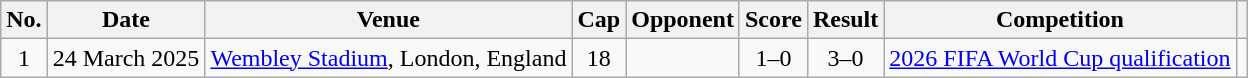<table class="wikitable sortable">
<tr>
<th scope="col">No.</th>
<th scope="col">Date</th>
<th scope="col">Venue</th>
<th scope="col">Cap</th>
<th scope="col">Opponent</th>
<th scope="col">Score</th>
<th scope="col">Result</th>
<th scope="col">Competition</th>
<th scope="col" class="unsortable"></th>
</tr>
<tr>
<td style="text-align: center;">1</td>
<td>24 March 2025</td>
<td><a href='#'>Wembley Stadium</a>, London, England</td>
<td style="text-align: center;">18</td>
<td></td>
<td style="text-align: center;">1–0</td>
<td style="text-align: center;">3–0</td>
<td><a href='#'>2026 FIFA World Cup qualification</a></td>
<td style="text-align: center;"></td>
</tr>
</table>
